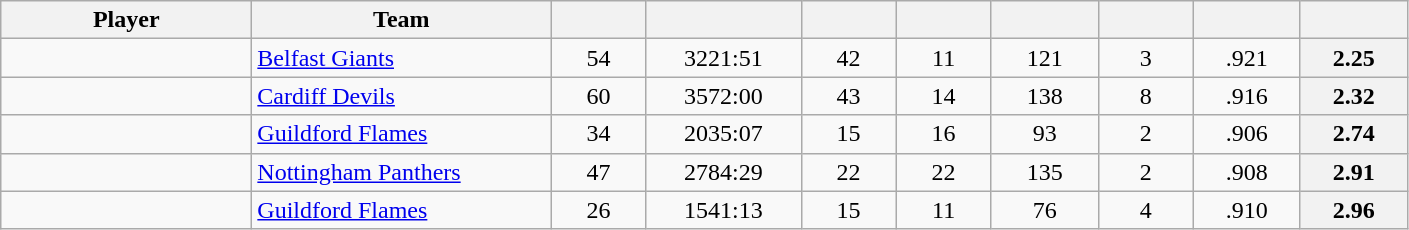<table class="wikitable sortable" style="text-align: center">
<tr>
<th style="width: 10em;">Player</th>
<th style="width: 12em;">Team</th>
<th style="width: 3.5em;"></th>
<th style="width: 6em;"></th>
<th style="width: 3.5em;"></th>
<th style="width: 3.5em;"></th>
<th style="width: 4em;"></th>
<th style="width: 3.5em;"></th>
<th style="width: 4em;"></th>
<th style="width: 4em;"></th>
</tr>
<tr>
<td style="text-align:left;"></td>
<td style="text-align:left;"><a href='#'>Belfast Giants</a></td>
<td>54</td>
<td>3221:51</td>
<td>42</td>
<td>11</td>
<td>121</td>
<td>3</td>
<td>.921</td>
<th>2.25</th>
</tr>
<tr>
<td style="text-align:left;"></td>
<td style="text-align:left;"><a href='#'>Cardiff Devils</a></td>
<td>60</td>
<td>3572:00</td>
<td>43</td>
<td>14</td>
<td>138</td>
<td>8</td>
<td>.916</td>
<th>2.32</th>
</tr>
<tr>
<td style="text-align:left;"></td>
<td style="text-align:left;"><a href='#'>Guildford Flames</a></td>
<td>34</td>
<td>2035:07</td>
<td>15</td>
<td>16</td>
<td>93</td>
<td>2</td>
<td>.906</td>
<th>2.74</th>
</tr>
<tr>
<td style="text-align:left;"></td>
<td style="text-align:left;"><a href='#'>Nottingham Panthers</a></td>
<td>47</td>
<td>2784:29</td>
<td>22</td>
<td>22</td>
<td>135</td>
<td>2</td>
<td>.908</td>
<th>2.91</th>
</tr>
<tr>
<td style="text-align:left;"></td>
<td style="text-align:left;"><a href='#'>Guildford Flames</a></td>
<td>26</td>
<td>1541:13</td>
<td>15</td>
<td>11</td>
<td>76</td>
<td>4</td>
<td>.910</td>
<th>2.96</th>
</tr>
</table>
